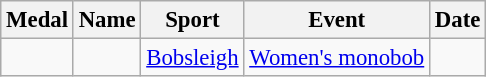<table class="wikitable sortable" style="font-size:95%;">
<tr>
<th>Medal</th>
<th>Name</th>
<th>Sport</th>
<th>Event</th>
<th>Date</th>
</tr>
<tr>
<td></td>
<td></td>
<td><a href='#'>Bobsleigh</a></td>
<td><a href='#'>Women's monobob</a></td>
<td></td>
</tr>
</table>
